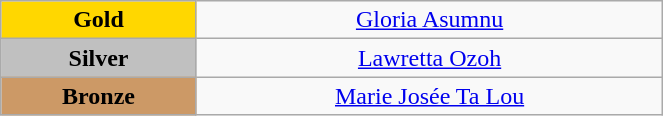<table class="wikitable" style=" text-align:center; " width="35%">
<tr>
<td bgcolor="gold"><strong>Gold</strong></td>
<td><a href='#'>Gloria Asumnu</a><br>  <small><em></em></small></td>
</tr>
<tr>
<td bgcolor="silver"><strong>Silver</strong></td>
<td><a href='#'>Lawretta Ozoh</a><br>  <small><em></em></small></td>
</tr>
<tr>
<td bgcolor="CC9966"><strong>Bronze</strong></td>
<td><a href='#'>Marie Josée Ta Lou</a><br>  <small><em></em></small></td>
</tr>
</table>
